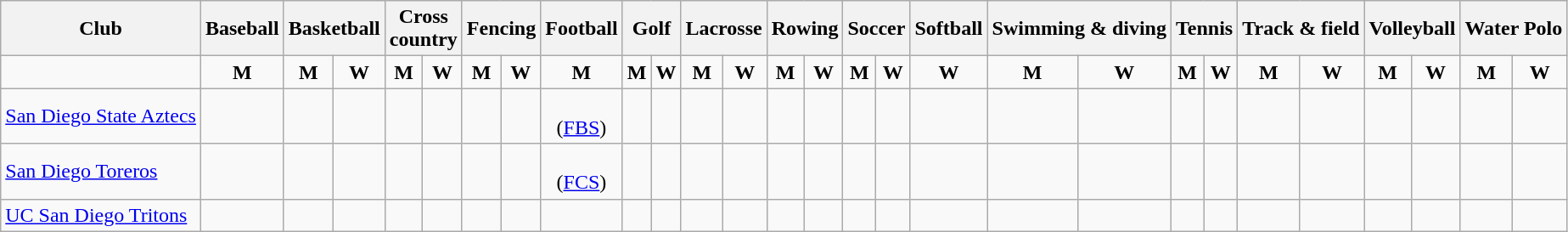<table class="wikitable" style="text-align:center">
<tr>
<th>Club</th>
<th>Baseball</th>
<th colspan="2">Basketball</th>
<th colspan="2">Cross<br>country</th>
<th colspan="2">Fencing</th>
<th>Football</th>
<th colspan="2">Golf</th>
<th colspan="2">Lacrosse</th>
<th colspan="2">Rowing</th>
<th colspan="2">Soccer</th>
<th>Softball</th>
<th colspan="2">Swimming & diving</th>
<th colspan="2">Tennis</th>
<th colspan="2">Track & field</th>
<th colspan="2">Volleyball</th>
<th colspan="2">Water Polo</th>
</tr>
<tr>
<td></td>
<td><strong>M</strong></td>
<td><strong>M</strong></td>
<td><strong>W</strong></td>
<td><strong>M</strong></td>
<td><strong>W</strong></td>
<td><strong>M</strong></td>
<td><strong>W</strong></td>
<td><strong>M</strong></td>
<td><strong>M</strong></td>
<td><strong>W</strong></td>
<td><strong>M</strong></td>
<td><strong>W</strong></td>
<td><strong>M</strong></td>
<td><strong>W</strong></td>
<td><strong>M</strong></td>
<td><strong>W</strong></td>
<td><strong>W</strong></td>
<td><strong>M</strong></td>
<td><strong>W</strong></td>
<td><strong>M</strong></td>
<td><strong>W</strong></td>
<td><strong>M</strong></td>
<td><strong>W</strong></td>
<td><strong>M</strong></td>
<td><strong>W</strong></td>
<td><strong>M</strong></td>
<td><strong>W</strong></td>
</tr>
<tr>
<td align="left"><a href='#'>San Diego State Aztecs</a></td>
<td></td>
<td></td>
<td></td>
<td></td>
<td></td>
<td></td>
<td></td>
<td><br>(<a href='#'>FBS</a>)</td>
<td></td>
<td></td>
<td></td>
<td></td>
<td></td>
<td></td>
<td></td>
<td></td>
<td></td>
<td></td>
<td></td>
<td></td>
<td></td>
<td></td>
<td></td>
<td></td>
<td></td>
<td></td>
<td></td>
</tr>
<tr>
<td align="left"><a href='#'>San Diego Toreros</a></td>
<td></td>
<td></td>
<td></td>
<td></td>
<td></td>
<td></td>
<td></td>
<td><br>(<a href='#'>FCS</a>)</td>
<td></td>
<td></td>
<td></td>
<td></td>
<td></td>
<td></td>
<td></td>
<td></td>
<td></td>
<td></td>
<td></td>
<td></td>
<td></td>
<td></td>
<td></td>
<td></td>
<td></td>
<td></td>
<td></td>
</tr>
<tr>
<td align="left"><a href='#'>UC San Diego Tritons</a></td>
<td></td>
<td></td>
<td></td>
<td></td>
<td></td>
<td></td>
<td></td>
<td></td>
<td></td>
<td></td>
<td></td>
<td></td>
<td></td>
<td></td>
<td></td>
<td></td>
<td></td>
<td></td>
<td></td>
<td></td>
<td></td>
<td></td>
<td></td>
<td></td>
<td></td>
<td></td>
<td></td>
</tr>
</table>
